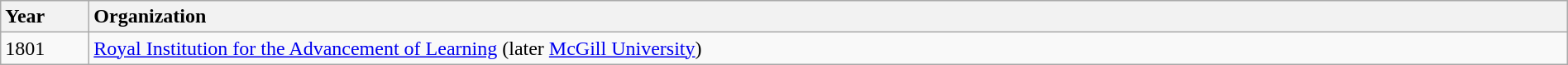<table class="wikitable" style="width:100%">
<tr>
<th style="width:4em;text-align:left">Year</th>
<th style="text-align:left">Organization</th>
</tr>
<tr>
<td>1801</td>
<td><a href='#'>Royal Institution for the Advancement of Learning</a>  (later <a href='#'>McGill University</a>)</td>
</tr>
</table>
